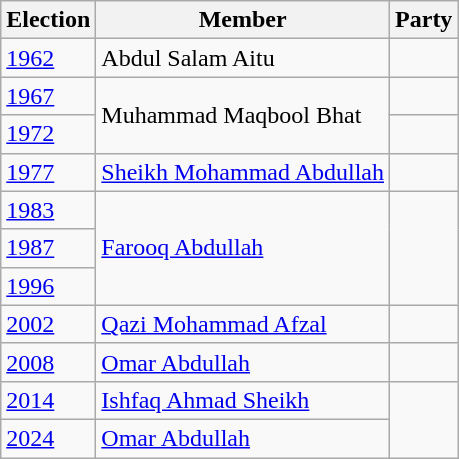<table class="wikitable sortable">
<tr>
<th>Election</th>
<th>Member</th>
<th colspan=2>Party</th>
</tr>
<tr>
<td><a href='#'>1962</a></td>
<td>Abdul Salam Aitu</td>
<td></td>
</tr>
<tr>
<td><a href='#'>1967</a></td>
<td rowspan=2>Muhammad Maqbool Bhat</td>
<td></td>
</tr>
<tr>
<td><a href='#'>1972</a></td>
</tr>
<tr>
<td><a href='#'>1977</a></td>
<td><a href='#'>Sheikh Mohammad Abdullah</a></td>
<td></td>
</tr>
<tr>
<td><a href='#'>1983</a></td>
<td rowspan=3><a href='#'>Farooq Abdullah</a></td>
</tr>
<tr>
<td><a href='#'>1987</a></td>
</tr>
<tr>
<td><a href='#'>1996</a></td>
</tr>
<tr>
<td><a href='#'>2002</a></td>
<td><a href='#'>Qazi Mohammad Afzal</a></td>
<td></td>
</tr>
<tr>
<td><a href='#'>2008</a></td>
<td><a href='#'>Omar Abdullah</a></td>
<td></td>
</tr>
<tr>
<td><a href='#'>2014</a></td>
<td><a href='#'>Ishfaq Ahmad Sheikh</a></td>
</tr>
<tr>
<td><a href='#'>2024</a></td>
<td><a href='#'>Omar Abdullah</a></td>
</tr>
</table>
